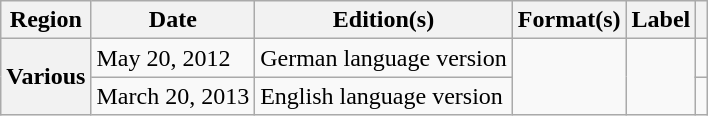<table class="wikitable plainrowheaders">
<tr>
<th scope="col">Region</th>
<th scope="col">Date</th>
<th scope="col">Edition(s)</th>
<th scope="col">Format(s)</th>
<th scope="col">Label</th>
<th scope="col"></th>
</tr>
<tr>
<th rowspan="2" scope="row">Various</th>
<td>May 20, 2012</td>
<td>German language version</td>
<td rowspan="2"></td>
<td rowspan="2"></td>
<td style="text-align:center;"></td>
</tr>
<tr>
<td>March 20, 2013</td>
<td>English language version</td>
<td style="text-align:center;"></td>
</tr>
</table>
